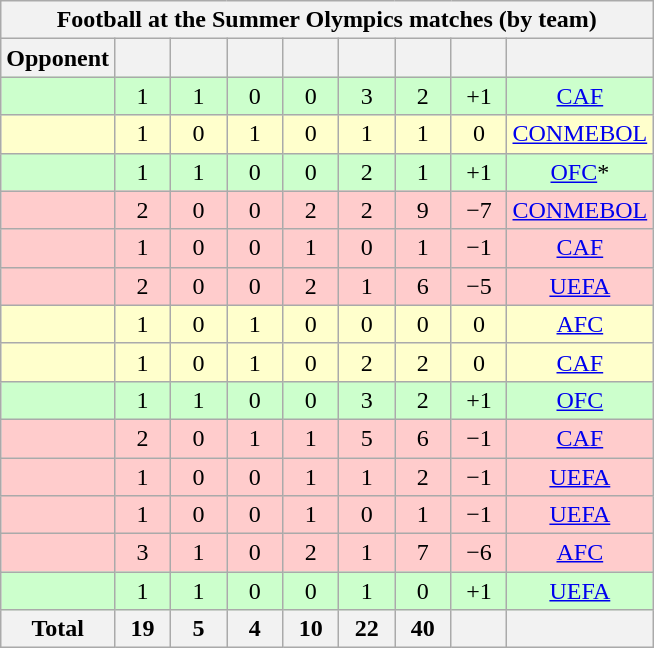<table class="wikitable sortable" style="text-align: center;">
<tr>
<th colspan=9>Football at the Summer Olympics matches (by team)</th>
</tr>
<tr>
<th width="30">Opponent</th>
<th width="30"></th>
<th width="30"></th>
<th width="30"></th>
<th width="30"></th>
<th width="30"></th>
<th width="30"></th>
<th width="30"></th>
<th width="30"></th>
</tr>
<tr bgcolor=#CCFFCC>
<td align="left"></td>
<td>1</td>
<td>1</td>
<td>0</td>
<td>0</td>
<td>3</td>
<td>2</td>
<td>+1</td>
<td><a href='#'>CAF</a></td>
</tr>
<tr bgcolor=#FFFFCC>
<td align="left"></td>
<td>1</td>
<td>0</td>
<td>1</td>
<td>0</td>
<td>1</td>
<td>1</td>
<td>0</td>
<td><a href='#'>CONMEBOL</a></td>
</tr>
<tr bgcolor=#CCFFCC>
<td align="left"></td>
<td>1</td>
<td>1</td>
<td>0</td>
<td>0</td>
<td>2</td>
<td>1</td>
<td>+1</td>
<td><a href='#'>OFC</a>*</td>
</tr>
<tr bgcolor=#FFCCCC>
<td align="left"></td>
<td>2</td>
<td>0</td>
<td>0</td>
<td>2</td>
<td>2</td>
<td>9</td>
<td>−7</td>
<td><a href='#'>CONMEBOL</a></td>
</tr>
<tr bgcolor=#FFCCCC>
<td align="left"></td>
<td>1</td>
<td>0</td>
<td>0</td>
<td>1</td>
<td>0</td>
<td>1</td>
<td>−1</td>
<td><a href='#'>CAF</a></td>
</tr>
<tr bgcolor=#FFCCCC>
<td align="left"></td>
<td>2</td>
<td>0</td>
<td>0</td>
<td>2</td>
<td>1</td>
<td>6</td>
<td>−5</td>
<td><a href='#'>UEFA</a></td>
</tr>
<tr bgcolor=#FFFFCC>
<td align="left"></td>
<td>1</td>
<td>0</td>
<td>1</td>
<td>0</td>
<td>0</td>
<td>0</td>
<td>0</td>
<td><a href='#'>AFC</a></td>
</tr>
<tr bgcolor=#FFFFCC>
<td align="left"></td>
<td>1</td>
<td>0</td>
<td>1</td>
<td>0</td>
<td>2</td>
<td>2</td>
<td>0</td>
<td><a href='#'>CAF</a></td>
</tr>
<tr bgcolor=#CCFFCC>
<td align="left"></td>
<td>1</td>
<td>1</td>
<td>0</td>
<td>0</td>
<td>3</td>
<td>2</td>
<td>+1</td>
<td><a href='#'>OFC</a></td>
</tr>
<tr bgcolor=#FFCCCC>
<td align="left"></td>
<td>2</td>
<td>0</td>
<td>1</td>
<td>1</td>
<td>5</td>
<td>6</td>
<td>−1</td>
<td><a href='#'>CAF</a></td>
</tr>
<tr bgcolor=#FFCCCC>
<td align="left"></td>
<td>1</td>
<td>0</td>
<td>0</td>
<td>1</td>
<td>1</td>
<td>2</td>
<td>−1</td>
<td><a href='#'>UEFA</a></td>
</tr>
<tr bgcolor=#FFCCCC>
<td align="left"></td>
<td>1</td>
<td>0</td>
<td>0</td>
<td>1</td>
<td>0</td>
<td>1</td>
<td>−1</td>
<td><a href='#'>UEFA</a></td>
</tr>
<tr bgcolor=#FFCCCC>
<td align="left"></td>
<td>3</td>
<td>1</td>
<td>0</td>
<td>2</td>
<td>1</td>
<td>7</td>
<td>−6</td>
<td><a href='#'>AFC</a></td>
</tr>
<tr bgcolor=#CCFFCC>
<td align="left"></td>
<td>1</td>
<td>1</td>
<td>0</td>
<td>0</td>
<td>1</td>
<td>0</td>
<td>+1</td>
<td><a href='#'>UEFA</a></td>
</tr>
<tr>
<th>Total</th>
<th>19</th>
<th>5</th>
<th>4</th>
<th>10</th>
<th>22</th>
<th>40</th>
<th></th>
<th></th>
</tr>
</table>
